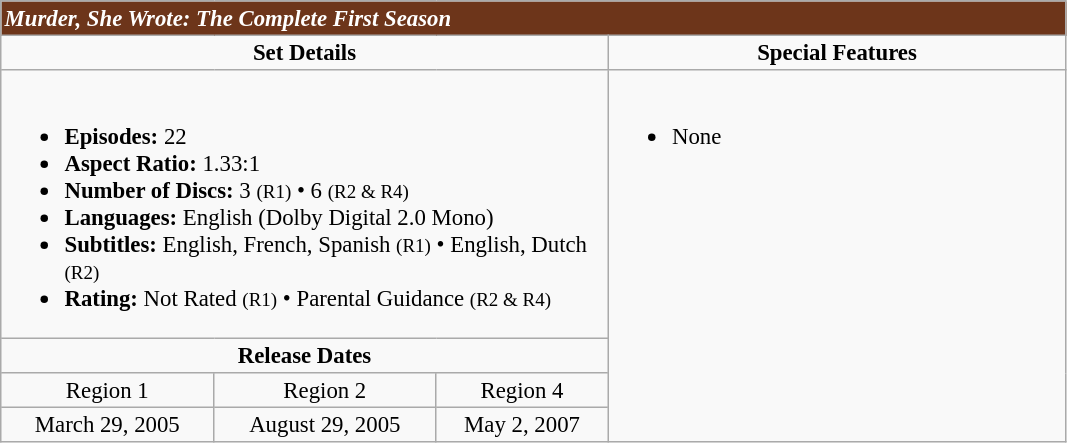<table border="2" cellpadding="2" cellspacing="0" style="margin: 0 1em 0 0; background: #f9f9f9; border: 1px #aaa solid; border-collapse: collapse; font-size: 95%;">
<tr style="background:#6D351A">
<td colspan="5" style="color:white"><strong><em>Murder, She Wrote: The Complete First Season</em></strong></td>
</tr>
<tr valign="top">
<td align="center" width="400" colspan="3"><strong>Set Details</strong></td>
<td width="300" align="center"><strong>Special Features</strong></td>
</tr>
<tr valign="top">
<td colspan="3" align="left" width="400"><br><ul><li><strong>Episodes:</strong> 22</li><li><strong>Aspect Ratio:</strong> 1.33:1</li><li><strong>Number of Discs:</strong> 3 <small>(R1)</small> • 6 <small>(R2 & R4)</small></li><li><strong>Languages:</strong> English (Dolby Digital 2.0 Mono)</li><li><strong>Subtitles:</strong> English, French, Spanish <small>(R1)</small> • English, Dutch <small>(R2)</small></li><li><strong>Rating:</strong> Not Rated <small>(R1)</small> • Parental Guidance <small>(R2 & R4)</small></li></ul></td>
<td rowspan="4" align="left" width="300"><br><ul><li>None</li></ul></td>
</tr>
<tr>
<td colspan="3" align="center"><strong>Release Dates</strong></td>
</tr>
<tr>
<td align="center">Region 1</td>
<td align="center">Region 2</td>
<td align="center">Region 4</td>
</tr>
<tr>
<td align="center">March 29, 2005</td>
<td align="center">August 29, 2005</td>
<td align="center">May 2, 2007</td>
</tr>
</table>
